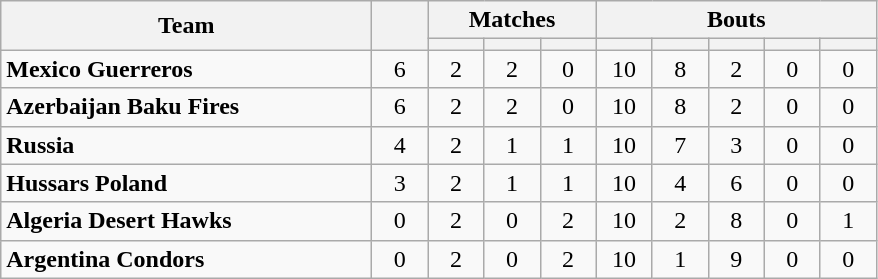<table class="wikitable sortable" style="text-align: center">
<tr>
<th style="width:240px;" rowspan="2">Team</th>
<th style="width:30px;" rowspan="2"></th>
<th style="width:30px;" colspan="3">Matches</th>
<th style="width:30px;" colspan="5">Bouts</th>
</tr>
<tr>
<th style="width:30px;"></th>
<th style="width:30px;"></th>
<th style="width:30px;"></th>
<th style="width:30px;"></th>
<th style="width:30px;"></th>
<th style="width:30px;"></th>
<th style="width:30px;"></th>
<th style="width:30px;"></th>
</tr>
<tr>
<td style="text-align:left;"> <strong>Mexico Guerreros</strong></td>
<td>6</td>
<td>2</td>
<td>2</td>
<td>0</td>
<td>10</td>
<td>8</td>
<td>2</td>
<td>0</td>
<td>0</td>
</tr>
<tr>
<td style="text-align:left;"> <strong>Azerbaijan Baku Fires</strong></td>
<td>6</td>
<td>2</td>
<td>2</td>
<td>0</td>
<td>10</td>
<td>8</td>
<td>2</td>
<td>0</td>
<td>0</td>
</tr>
<tr>
<td style="text-align:left;"> <strong>Russia</strong></td>
<td>4</td>
<td>2</td>
<td>1</td>
<td>1</td>
<td>10</td>
<td>7</td>
<td>3</td>
<td>0</td>
<td>0</td>
</tr>
<tr>
<td style="text-align:left;"> <strong>Hussars Poland</strong></td>
<td>3</td>
<td>2</td>
<td>1</td>
<td>1</td>
<td>10</td>
<td>4</td>
<td>6</td>
<td>0</td>
<td>0</td>
</tr>
<tr>
<td style="text-align:left;"> <strong>Algeria Desert Hawks</strong></td>
<td>0</td>
<td>2</td>
<td>0</td>
<td>2</td>
<td>10</td>
<td>2</td>
<td>8</td>
<td>0</td>
<td>1</td>
</tr>
<tr>
<td style="text-align:left;"> <strong>Argentina Condors</strong></td>
<td>0</td>
<td>2</td>
<td>0</td>
<td>2</td>
<td>10</td>
<td>1</td>
<td>9</td>
<td>0</td>
<td>0</td>
</tr>
</table>
